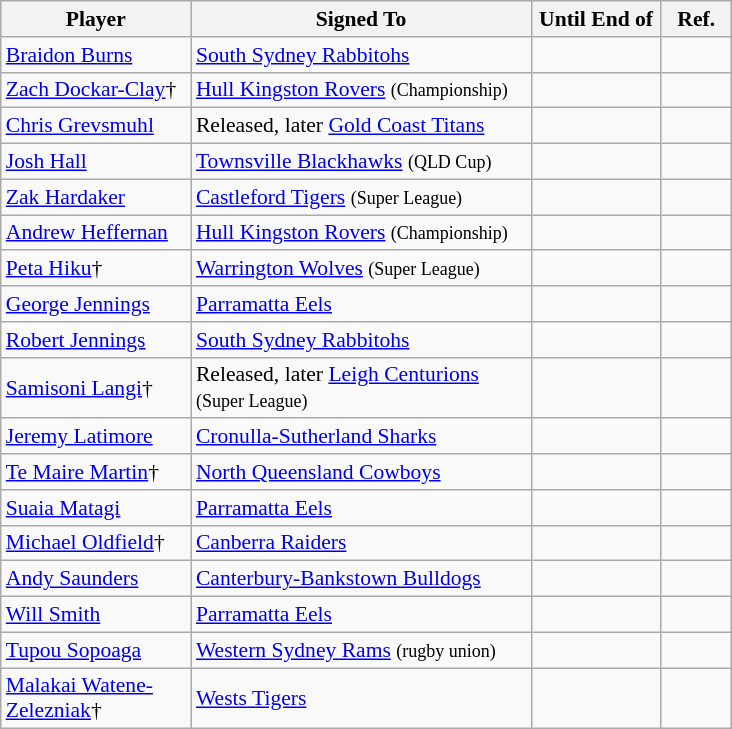<table class="wikitable" style="font-size:90%">
<tr bgcolor= #efefef>
<th width="120">Player</th>
<th width="220">Signed To</th>
<th width="80">Until End of</th>
<th width="40">Ref.</th>
</tr>
<tr>
<td><a href='#'>Braidon Burns</a></td>
<td> <a href='#'>South Sydney Rabbitohs</a></td>
<td></td>
<td></td>
</tr>
<tr>
<td><a href='#'>Zach Dockar-Clay</a>†</td>
<td> <a href='#'>Hull Kingston Rovers</a> <small>(Championship)</small></td>
<td></td>
<td></td>
</tr>
<tr>
<td><a href='#'>Chris Grevsmuhl</a></td>
<td>Released, later  <a href='#'>Gold Coast Titans</a></td>
<td></td>
<td></td>
</tr>
<tr>
<td><a href='#'>Josh Hall</a></td>
<td> <a href='#'>Townsville Blackhawks</a> <small>(QLD Cup)</small></td>
<td></td>
<td></td>
</tr>
<tr>
<td><a href='#'>Zak Hardaker</a></td>
<td> <a href='#'>Castleford Tigers</a> <small>(Super League)</small></td>
<td></td>
<td></td>
</tr>
<tr>
<td><a href='#'>Andrew Heffernan</a></td>
<td> <a href='#'>Hull Kingston Rovers</a> <small>(Championship)</small></td>
<td></td>
<td></td>
</tr>
<tr>
<td><a href='#'>Peta Hiku</a>†</td>
<td> <a href='#'>Warrington Wolves</a> <small>(Super League)</small></td>
<td></td>
<td></td>
</tr>
<tr>
<td><a href='#'>George Jennings</a></td>
<td> <a href='#'>Parramatta Eels</a></td>
<td></td>
<td></td>
</tr>
<tr>
<td><a href='#'>Robert Jennings</a></td>
<td> <a href='#'>South Sydney Rabbitohs</a></td>
<td></td>
<td></td>
</tr>
<tr>
<td><a href='#'>Samisoni Langi</a>†</td>
<td>Released, later  <a href='#'>Leigh Centurions</a> <small>(Super League)</small></td>
<td></td>
<td></td>
</tr>
<tr>
<td><a href='#'>Jeremy Latimore</a></td>
<td> <a href='#'>Cronulla-Sutherland Sharks</a></td>
<td></td>
<td></td>
</tr>
<tr>
<td><a href='#'>Te Maire Martin</a>†</td>
<td> <a href='#'>North Queensland Cowboys</a></td>
<td></td>
<td></td>
</tr>
<tr>
<td><a href='#'>Suaia Matagi</a></td>
<td> <a href='#'>Parramatta Eels</a></td>
<td></td>
<td></td>
</tr>
<tr>
<td><a href='#'>Michael Oldfield</a>†</td>
<td> <a href='#'>Canberra Raiders</a></td>
<td></td>
<td></td>
</tr>
<tr>
<td><a href='#'>Andy Saunders</a></td>
<td> <a href='#'>Canterbury-Bankstown Bulldogs</a></td>
<td></td>
<td></td>
</tr>
<tr>
<td><a href='#'>Will Smith</a></td>
<td> <a href='#'>Parramatta Eels</a></td>
<td></td>
<td></td>
</tr>
<tr>
<td><a href='#'>Tupou Sopoaga</a></td>
<td><a href='#'>Western Sydney Rams</a> <small>(rugby union)</small></td>
<td></td>
<td></td>
</tr>
<tr>
<td><a href='#'>Malakai Watene-Zelezniak</a>†</td>
<td> <a href='#'>Wests Tigers</a></td>
<td></td>
<td></td>
</tr>
</table>
